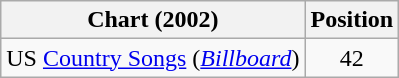<table class="wikitable sortable">
<tr>
<th scope="col">Chart (2002)</th>
<th scope="col">Position</th>
</tr>
<tr>
<td>US <a href='#'>Country Songs</a> (<em><a href='#'>Billboard</a></em>)</td>
<td align="center">42</td>
</tr>
</table>
